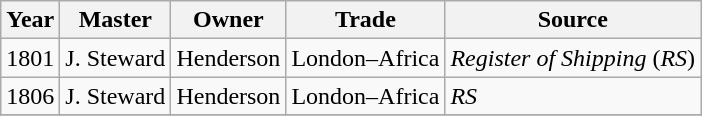<table class="sortable wikitable">
<tr>
<th>Year</th>
<th>Master</th>
<th>Owner</th>
<th>Trade</th>
<th>Source</th>
</tr>
<tr>
<td>1801</td>
<td>J. Steward</td>
<td>Henderson</td>
<td>London–Africa</td>
<td><em>Register of Shipping</em> (<em>RS</em>)</td>
</tr>
<tr>
<td>1806</td>
<td>J. Steward</td>
<td>Henderson</td>
<td>London–Africa</td>
<td><em>RS</em></td>
</tr>
<tr>
</tr>
</table>
